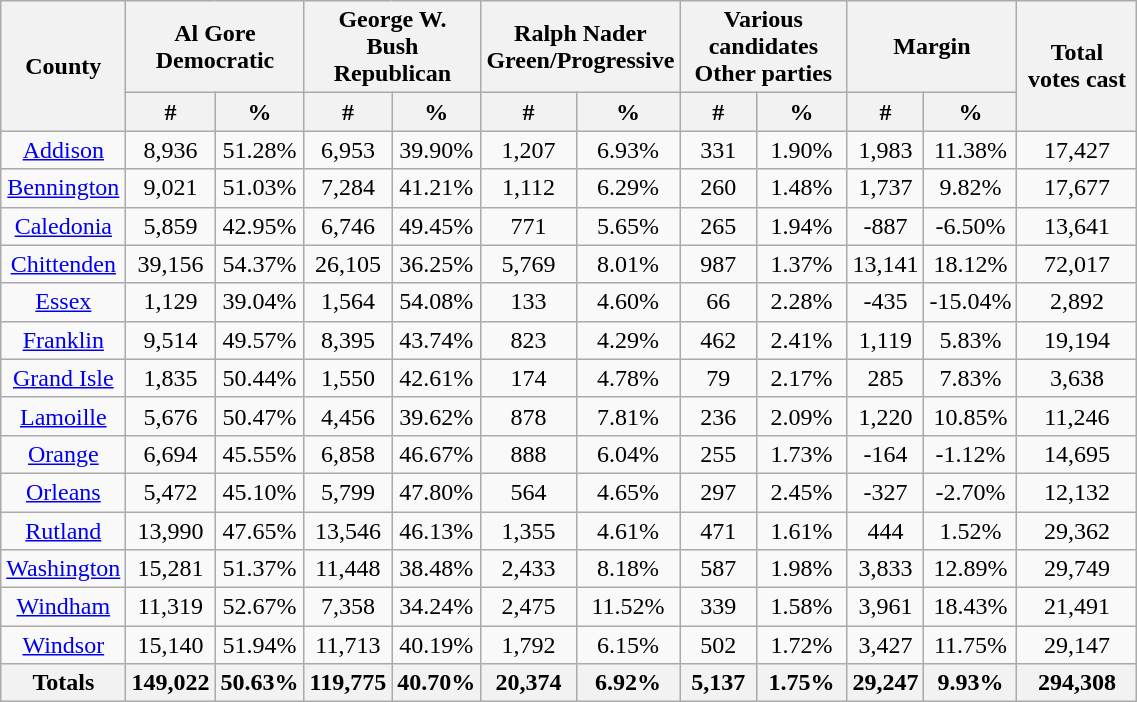<table width="60%"  class="wikitable sortable" style="text-align:center">
<tr>
<th style="text-align:center;" rowspan="2">County</th>
<th style="text-align:center;" colspan="2">Al Gore<br>Democratic</th>
<th style="text-align:center;" colspan="2">George W. Bush<br>Republican</th>
<th style="text-align:center;" colspan="2">Ralph Nader<br>Green/Progressive</th>
<th style="text-align:center;" colspan="2">Various candidates<br>Other parties</th>
<th style="text-align:center;" colspan="2">Margin</th>
<th style="text-align:center;" rowspan="2">Total votes cast</th>
</tr>
<tr>
<th style="text-align:center;" data-sort-type="number">#</th>
<th style="text-align:center;" data-sort-type="number">%</th>
<th style="text-align:center;" data-sort-type="number">#</th>
<th style="text-align:center;" data-sort-type="number">%</th>
<th style="text-align:center;" data-sort-type="number">#</th>
<th style="text-align:center;" data-sort-type="number">%</th>
<th style="text-align:center;" data-sort-type="number">#</th>
<th style="text-align:center;" data-sort-type="number">%</th>
<th style="text-align:center;" data-sort-type="number">#</th>
<th style="text-align:center;" data-sort-type="number">%</th>
</tr>
<tr style="text-align:center;">
<td><a href='#'>Addison</a></td>
<td>8,936</td>
<td>51.28%</td>
<td>6,953</td>
<td>39.90%</td>
<td>1,207</td>
<td>6.93%</td>
<td>331</td>
<td>1.90%</td>
<td>1,983</td>
<td>11.38%</td>
<td>17,427</td>
</tr>
<tr style="text-align:center;">
<td><a href='#'>Bennington</a></td>
<td>9,021</td>
<td>51.03%</td>
<td>7,284</td>
<td>41.21%</td>
<td>1,112</td>
<td>6.29%</td>
<td>260</td>
<td>1.48%</td>
<td>1,737</td>
<td>9.82%</td>
<td>17,677</td>
</tr>
<tr style="text-align:center;">
<td><a href='#'>Caledonia</a></td>
<td>5,859</td>
<td>42.95%</td>
<td>6,746</td>
<td>49.45%</td>
<td>771</td>
<td>5.65%</td>
<td>265</td>
<td>1.94%</td>
<td>-887</td>
<td>-6.50%</td>
<td>13,641</td>
</tr>
<tr style="text-align:center;">
<td><a href='#'>Chittenden</a></td>
<td>39,156</td>
<td>54.37%</td>
<td>26,105</td>
<td>36.25%</td>
<td>5,769</td>
<td>8.01%</td>
<td>987</td>
<td>1.37%</td>
<td>13,141</td>
<td>18.12%</td>
<td>72,017</td>
</tr>
<tr style="text-align:center;">
<td><a href='#'>Essex</a></td>
<td>1,129</td>
<td>39.04%</td>
<td>1,564</td>
<td>54.08%</td>
<td>133</td>
<td>4.60%</td>
<td>66</td>
<td>2.28%</td>
<td>-435</td>
<td>-15.04%</td>
<td>2,892</td>
</tr>
<tr style="text-align:center;">
<td><a href='#'>Franklin</a></td>
<td>9,514</td>
<td>49.57%</td>
<td>8,395</td>
<td>43.74%</td>
<td>823</td>
<td>4.29%</td>
<td>462</td>
<td>2.41%</td>
<td>1,119</td>
<td>5.83%</td>
<td>19,194</td>
</tr>
<tr style="text-align:center;">
<td><a href='#'>Grand Isle</a></td>
<td>1,835</td>
<td>50.44%</td>
<td>1,550</td>
<td>42.61%</td>
<td>174</td>
<td>4.78%</td>
<td>79</td>
<td>2.17%</td>
<td>285</td>
<td>7.83%</td>
<td>3,638</td>
</tr>
<tr style="text-align:center;">
<td><a href='#'>Lamoille</a></td>
<td>5,676</td>
<td>50.47%</td>
<td>4,456</td>
<td>39.62%</td>
<td>878</td>
<td>7.81%</td>
<td>236</td>
<td>2.09%</td>
<td>1,220</td>
<td>10.85%</td>
<td>11,246</td>
</tr>
<tr style="text-align:center;">
<td><a href='#'>Orange</a></td>
<td>6,694</td>
<td>45.55%</td>
<td>6,858</td>
<td>46.67%</td>
<td>888</td>
<td>6.04%</td>
<td>255</td>
<td>1.73%</td>
<td>-164</td>
<td>-1.12%</td>
<td>14,695</td>
</tr>
<tr style="text-align:center;">
<td><a href='#'>Orleans</a></td>
<td>5,472</td>
<td>45.10%</td>
<td>5,799</td>
<td>47.80%</td>
<td>564</td>
<td>4.65%</td>
<td>297</td>
<td>2.45%</td>
<td>-327</td>
<td>-2.70%</td>
<td>12,132</td>
</tr>
<tr style="text-align:center;">
<td><a href='#'>Rutland</a></td>
<td>13,990</td>
<td>47.65%</td>
<td>13,546</td>
<td>46.13%</td>
<td>1,355</td>
<td>4.61%</td>
<td>471</td>
<td>1.61%</td>
<td>444</td>
<td>1.52%</td>
<td>29,362</td>
</tr>
<tr style="text-align:center;">
<td><a href='#'>Washington</a></td>
<td>15,281</td>
<td>51.37%</td>
<td>11,448</td>
<td>38.48%</td>
<td>2,433</td>
<td>8.18%</td>
<td>587</td>
<td>1.98%</td>
<td>3,833</td>
<td>12.89%</td>
<td>29,749</td>
</tr>
<tr style="text-align:center;">
<td><a href='#'>Windham</a></td>
<td>11,319</td>
<td>52.67%</td>
<td>7,358</td>
<td>34.24%</td>
<td>2,475</td>
<td>11.52%</td>
<td>339</td>
<td>1.58%</td>
<td>3,961</td>
<td>18.43%</td>
<td>21,491</td>
</tr>
<tr style="text-align:center;">
<td><a href='#'>Windsor</a></td>
<td>15,140</td>
<td>51.94%</td>
<td>11,713</td>
<td>40.19%</td>
<td>1,792</td>
<td>6.15%</td>
<td>502</td>
<td>1.72%</td>
<td>3,427</td>
<td>11.75%</td>
<td>29,147</td>
</tr>
<tr>
<th>Totals</th>
<th>149,022</th>
<th>50.63%</th>
<th>119,775</th>
<th>40.70%</th>
<th>20,374</th>
<th>6.92%</th>
<th>5,137</th>
<th>1.75%</th>
<th>29,247</th>
<th>9.93%</th>
<th>294,308</th>
</tr>
</table>
